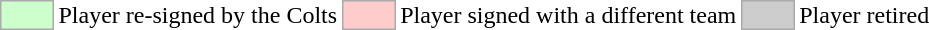<table>
<tr>
<td style="background:#cfc; border:1px solid #aaa; width:2em"></td>
<td>Player re-signed by the Colts</td>
<td style="background:#fcc; border:1px solid #aaa; width:2em"></td>
<td>Player signed with a different team</td>
<td style="background:#ccc; border:1px solid #aaa; width:2em"></td>
<td>Player retired</td>
</tr>
</table>
